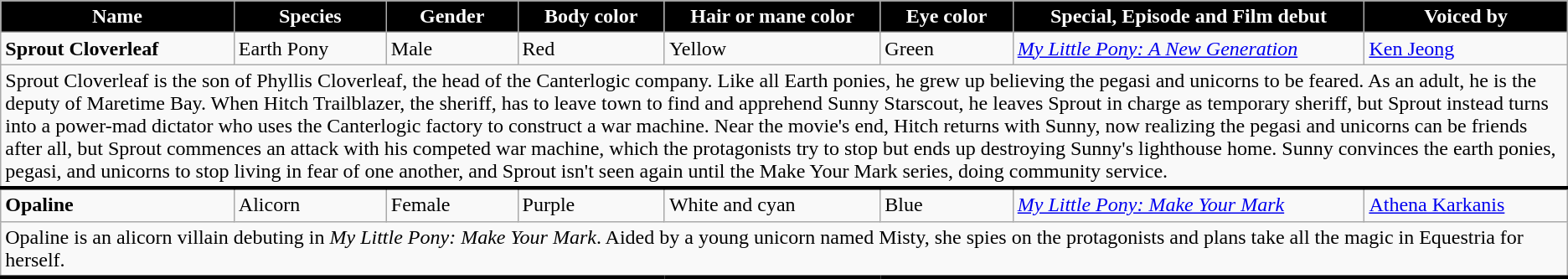<table class="wikitable">
<tr>
<th style="background:#000000; color: #fff;">Name</th>
<th style="background:#000000; color: #fff;">Species</th>
<th style="background:#000000; color: #fff;">Gender</th>
<th style="background:#000000; color: #fff;">Body color</th>
<th style="background:#000000; color: #fff;">Hair or mane color</th>
<th style="background:#000000; color: #fff;">Eye color</th>
<th style="background:#000000; color: #fff;">Special, Episode and Film debut</th>
<th style="background:#000000; color: #fff;">Voiced by</th>
</tr>
<tr>
<td><strong>Sprout Cloverleaf</strong></td>
<td>Earth Pony</td>
<td>Male</td>
<td>Red</td>
<td>Yellow</td>
<td>Green</td>
<td><em><a href='#'>My Little Pony: A New Generation</a></em></td>
<td><a href='#'>Ken Jeong</a></td>
</tr>
<tr>
<td style="border-bottom:3px solid #000;" colspan="13">Sprout Cloverleaf is the son of Phyllis Cloverleaf, the head of the Canterlogic company. Like all Earth ponies, he grew up believing the pegasi and unicorns to be feared. As an adult, he is the deputy of Maretime Bay. When Hitch Trailblazer, the sheriff, has to leave town to find and apprehend Sunny Starscout, he leaves Sprout in charge as temporary sheriff, but Sprout instead turns into a power-mad dictator who uses the Canterlogic factory to construct a war machine. Near the movie's end, Hitch returns with Sunny, now realizing the pegasi and unicorns can be friends after all, but Sprout commences an attack with his competed war machine, which the protagonists try to stop but ends up destroying Sunny's lighthouse home. Sunny convinces the earth ponies, pegasi, and unicorns to stop living in fear of one another, and Sprout isn't seen again until the Make Your Mark series, doing community service.</td>
</tr>
<tr>
<td><strong>Opaline</strong></td>
<td>Alicorn</td>
<td>Female</td>
<td>Purple</td>
<td>White and cyan</td>
<td>Blue</td>
<td><em><a href='#'>My Little Pony: Make Your Mark</a></em></td>
<td><a href='#'>Athena Karkanis</a></td>
</tr>
<tr>
<td style="border-bottom:3px solid #000;" colspan="13">Opaline is an alicorn villain debuting in <em>My Little Pony: Make Your Mark</em>. Aided by a young unicorn named Misty, she spies on the protagonists and plans take all the magic in Equestria for herself.</td>
</tr>
</table>
